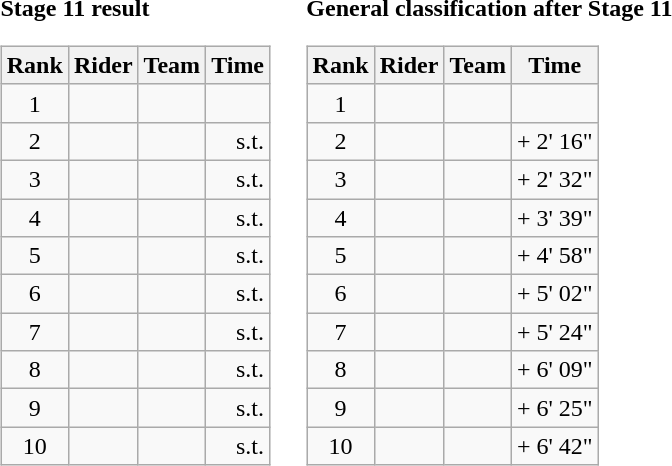<table>
<tr>
<td><strong>Stage 11 result</strong><br><table class="wikitable">
<tr>
<th scope="col">Rank</th>
<th scope="col">Rider</th>
<th scope="col">Team</th>
<th scope="col">Time</th>
</tr>
<tr>
<td style="text-align:center;">1</td>
<td></td>
<td></td>
<td style="text-align:right;"></td>
</tr>
<tr>
<td style="text-align:center;">2</td>
<td></td>
<td></td>
<td style="text-align:right;">s.t.</td>
</tr>
<tr>
<td style="text-align:center;">3</td>
<td></td>
<td></td>
<td style="text-align:right;">s.t.</td>
</tr>
<tr>
<td style="text-align:center;">4</td>
<td></td>
<td></td>
<td style="text-align:right;">s.t.</td>
</tr>
<tr>
<td style="text-align:center;">5</td>
<td></td>
<td></td>
<td style="text-align:right;">s.t.</td>
</tr>
<tr>
<td style="text-align:center;">6</td>
<td></td>
<td></td>
<td style="text-align:right;">s.t.</td>
</tr>
<tr>
<td style="text-align:center;">7</td>
<td></td>
<td></td>
<td style="text-align:right;">s.t.</td>
</tr>
<tr>
<td style="text-align:center;">8</td>
<td></td>
<td></td>
<td style="text-align:right;">s.t.</td>
</tr>
<tr>
<td style="text-align:center;">9</td>
<td></td>
<td></td>
<td style="text-align:right;">s.t.</td>
</tr>
<tr>
<td style="text-align:center;">10</td>
<td></td>
<td></td>
<td style="text-align:right;">s.t.</td>
</tr>
</table>
</td>
<td></td>
<td><strong>General classification after Stage 11</strong><br><table class="wikitable">
<tr>
<th scope="col">Rank</th>
<th scope="col">Rider</th>
<th scope="col">Team</th>
<th scope="col">Time</th>
</tr>
<tr>
<td style="text-align:center;">1</td>
<td></td>
<td></td>
<td style="text-align:right;"></td>
</tr>
<tr>
<td style="text-align:center;">2</td>
<td></td>
<td></td>
<td style="text-align:right;">+ 2' 16"</td>
</tr>
<tr>
<td style="text-align:center;">3</td>
<td></td>
<td></td>
<td style="text-align:right;">+ 2' 32"</td>
</tr>
<tr>
<td style="text-align:center;">4</td>
<td></td>
<td></td>
<td style="text-align:right;">+ 3' 39"</td>
</tr>
<tr>
<td style="text-align:center;">5</td>
<td></td>
<td></td>
<td style="text-align:right;">+ 4' 58"</td>
</tr>
<tr>
<td style="text-align:center;">6</td>
<td></td>
<td></td>
<td style="text-align:right;">+ 5' 02"</td>
</tr>
<tr>
<td style="text-align:center;">7</td>
<td></td>
<td></td>
<td style="text-align:right;">+ 5' 24"</td>
</tr>
<tr>
<td style="text-align:center;">8</td>
<td></td>
<td></td>
<td style="text-align:right;">+ 6' 09"</td>
</tr>
<tr>
<td style="text-align:center;">9</td>
<td></td>
<td></td>
<td style="text-align:right;">+ 6' 25"</td>
</tr>
<tr>
<td style="text-align:center;">10</td>
<td></td>
<td></td>
<td style="text-align:right;">+ 6' 42"</td>
</tr>
</table>
</td>
</tr>
</table>
